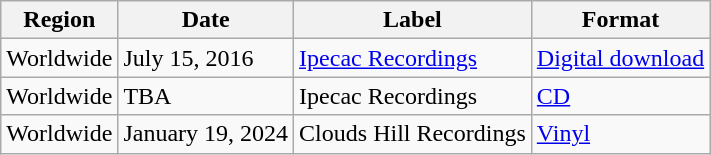<table class="wikitable">
<tr>
<th>Region</th>
<th>Date</th>
<th>Label</th>
<th>Format</th>
</tr>
<tr>
<td>Worldwide</td>
<td>July 15, 2016</td>
<td><a href='#'>Ipecac Recordings</a></td>
<td><a href='#'>Digital download</a></td>
</tr>
<tr>
<td>Worldwide</td>
<td>TBA</td>
<td>Ipecac Recordings</td>
<td><a href='#'>CD</a></td>
</tr>
<tr>
<td>Worldwide</td>
<td>January 19, 2024</td>
<td>Clouds Hill Recordings</td>
<td><a href='#'>Vinyl</a></td>
</tr>
</table>
